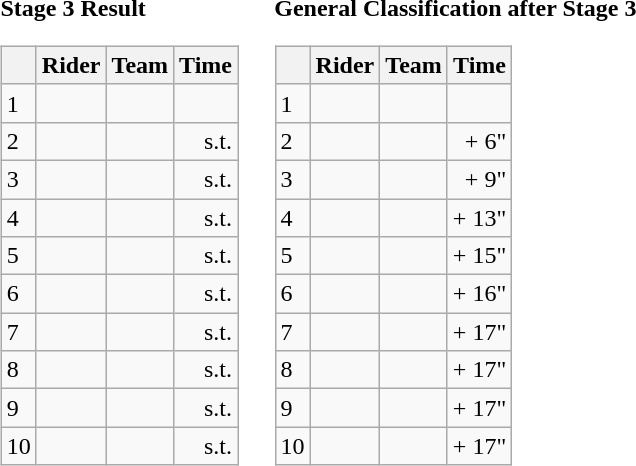<table>
<tr>
<td><strong>Stage 3 Result</strong><br><table class="wikitable">
<tr>
<th></th>
<th>Rider</th>
<th>Team</th>
<th>Time</th>
</tr>
<tr>
<td>1</td>
<td></td>
<td></td>
<td align="right"></td>
</tr>
<tr>
<td>2</td>
<td></td>
<td></td>
<td align="right">s.t.</td>
</tr>
<tr>
<td>3</td>
<td></td>
<td></td>
<td align="right">s.t.</td>
</tr>
<tr>
<td>4</td>
<td></td>
<td></td>
<td align="right">s.t.</td>
</tr>
<tr>
<td>5</td>
<td></td>
<td></td>
<td align="right">s.t.</td>
</tr>
<tr>
<td>6</td>
<td></td>
<td></td>
<td align="right">s.t.</td>
</tr>
<tr>
<td>7</td>
<td></td>
<td></td>
<td align="right">s.t.</td>
</tr>
<tr>
<td>8</td>
<td></td>
<td></td>
<td align="right">s.t.</td>
</tr>
<tr>
<td>9</td>
<td></td>
<td></td>
<td align="right">s.t.</td>
</tr>
<tr>
<td>10</td>
<td></td>
<td></td>
<td align="right">s.t.</td>
</tr>
</table>
</td>
<td></td>
<td><strong>General Classification after Stage 3</strong><br><table class="wikitable">
<tr>
<th></th>
<th>Rider</th>
<th>Team</th>
<th>Time</th>
</tr>
<tr>
<td>1</td>
<td> </td>
<td></td>
<td align="right"></td>
</tr>
<tr>
<td>2</td>
<td></td>
<td></td>
<td align="right">+ 6"</td>
</tr>
<tr>
<td>3</td>
<td></td>
<td></td>
<td align="right">+ 9"</td>
</tr>
<tr>
<td>4</td>
<td></td>
<td></td>
<td align="right">+ 13"</td>
</tr>
<tr>
<td>5</td>
<td></td>
<td></td>
<td align="right">+ 15"</td>
</tr>
<tr>
<td>6</td>
<td></td>
<td></td>
<td align="right">+ 16"</td>
</tr>
<tr>
<td>7</td>
<td> </td>
<td></td>
<td align="right">+ 17"</td>
</tr>
<tr>
<td>8</td>
<td></td>
<td></td>
<td align="right">+ 17"</td>
</tr>
<tr>
<td>9</td>
<td></td>
<td></td>
<td align="right">+ 17"</td>
</tr>
<tr>
<td>10</td>
<td></td>
<td></td>
<td align="right">+ 17"</td>
</tr>
</table>
</td>
</tr>
</table>
